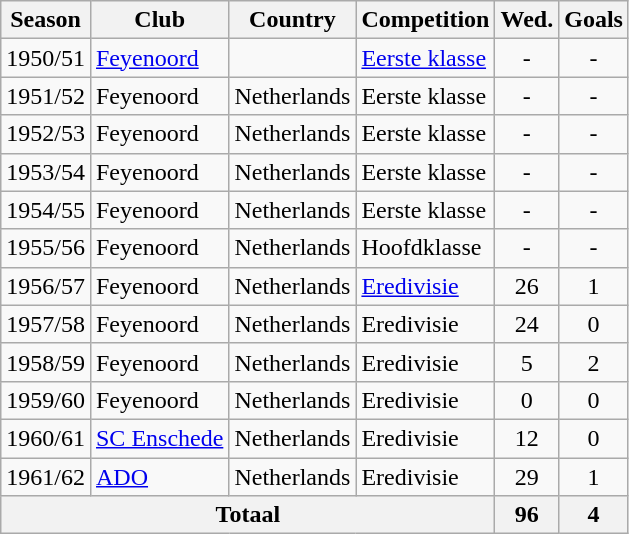<table class="wikitable" style="margin-bottom: 10px;">
<tr>
<th>Season</th>
<th>Club</th>
<th>Country</th>
<th>Competition</th>
<th>Wed.</th>
<th>Goals</th>
</tr>
<tr>
<td>1950/51</td>
<td><a href='#'>Feyenoord</a></td>
<td></td>
<td><a href='#'>Eerste klasse</a></td>
<td align="center">-</td>
<td align="center">-</td>
</tr>
<tr>
<td>1951/52</td>
<td>Feyenoord</td>
<td> Netherlands</td>
<td>Eerste klasse</td>
<td align="center">-</td>
<td align="center">-</td>
</tr>
<tr>
<td>1952/53</td>
<td>Feyenoord</td>
<td> Netherlands</td>
<td>Eerste klasse</td>
<td align="center">-</td>
<td align="center">-</td>
</tr>
<tr>
<td>1953/54</td>
<td>Feyenoord</td>
<td> Netherlands</td>
<td>Eerste klasse</td>
<td align="center">-</td>
<td align="center">-</td>
</tr>
<tr>
<td>1954/55</td>
<td>Feyenoord</td>
<td> Netherlands</td>
<td>Eerste klasse</td>
<td align="center">-</td>
<td align="center">-</td>
</tr>
<tr>
<td>1955/56</td>
<td>Feyenoord</td>
<td> Netherlands</td>
<td>Hoofdklasse</td>
<td align="center">-</td>
<td align="center">-</td>
</tr>
<tr>
<td>1956/57</td>
<td>Feyenoord</td>
<td> Netherlands</td>
<td><a href='#'>Eredivisie</a></td>
<td align="center">26</td>
<td align="center">1</td>
</tr>
<tr>
<td>1957/58</td>
<td>Feyenoord</td>
<td> Netherlands</td>
<td>Eredivisie</td>
<td align="center">24</td>
<td align="center">0</td>
</tr>
<tr>
<td>1958/59</td>
<td>Feyenoord</td>
<td> Netherlands</td>
<td>Eredivisie</td>
<td align="center">5</td>
<td align="center">2</td>
</tr>
<tr>
<td>1959/60</td>
<td>Feyenoord</td>
<td> Netherlands</td>
<td>Eredivisie</td>
<td align="center">0</td>
<td align="center">0</td>
</tr>
<tr>
<td>1960/61</td>
<td><a href='#'>SC Enschede</a></td>
<td> Netherlands</td>
<td>Eredivisie</td>
<td align="center">12</td>
<td align="center">0</td>
</tr>
<tr>
<td>1961/62</td>
<td><a href='#'>ADO</a></td>
<td> Netherlands</td>
<td>Eredivisie</td>
<td align="center">29</td>
<td align="center">1</td>
</tr>
<tr>
<th colspan="4">Totaal</th>
<th>96</th>
<th>4</th>
</tr>
</table>
